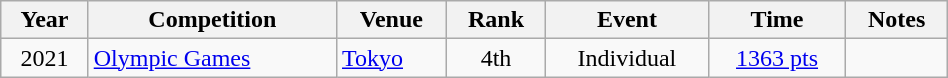<table class="wikitable" width=50% style="font-size:100%; text-align:center;">
<tr>
<th>Year</th>
<th>Competition</th>
<th>Venue</th>
<th>Rank</th>
<th>Event</th>
<th>Time</th>
<th>Notes</th>
</tr>
<tr>
<td rowspan=1>2021</td>
<td rowspan=1 align=left><a href='#'>Olympic Games</a></td>
<td rowspan=1 align=left> <a href='#'>Tokyo</a></td>
<td>4th</td>
<td>Individual</td>
<td><a href='#'>1363 pts</a></td>
<td></td>
</tr>
</table>
